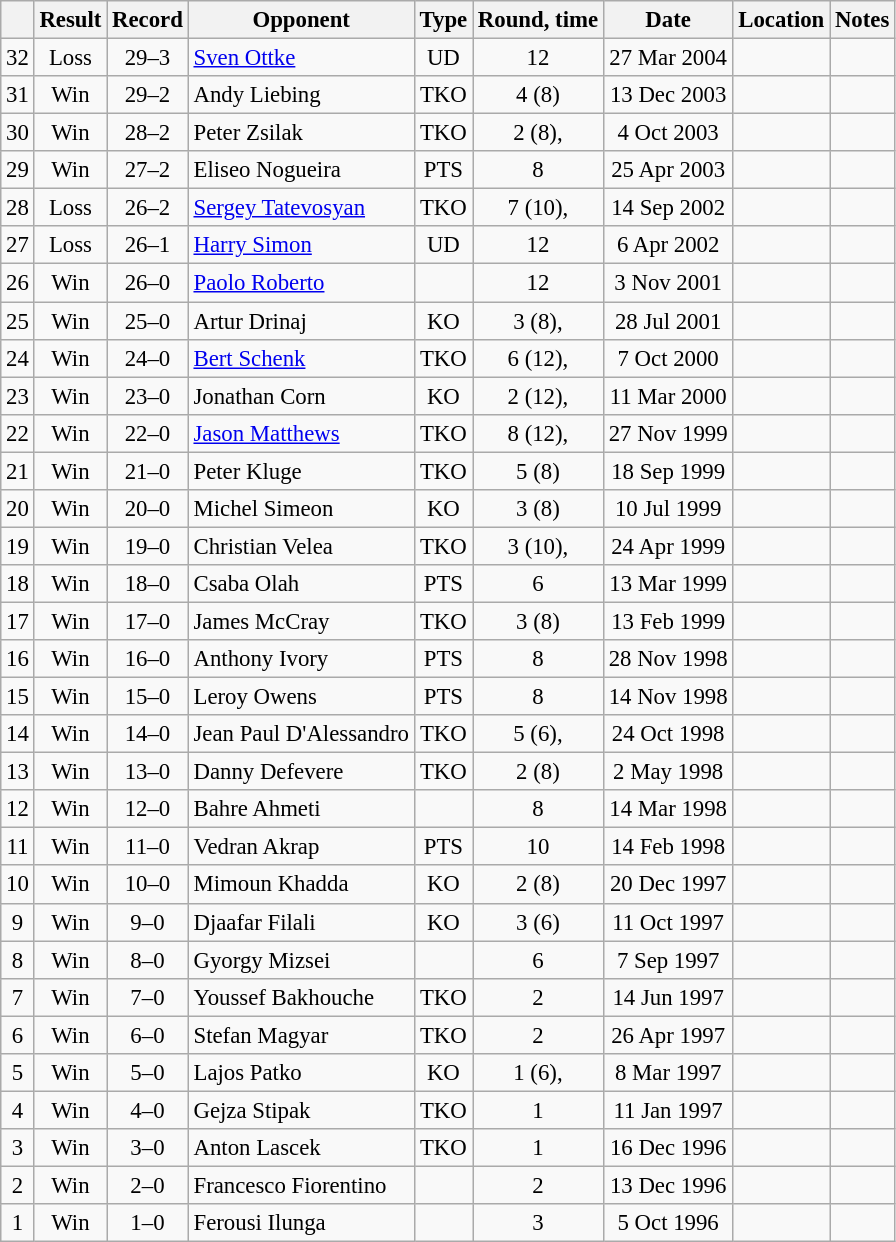<table class="wikitable" style="text-align:center; font-size:95%">
<tr>
<th></th>
<th>Result</th>
<th>Record</th>
<th>Opponent</th>
<th>Type</th>
<th>Round, time</th>
<th>Date</th>
<th>Location</th>
<th>Notes</th>
</tr>
<tr>
<td>32</td>
<td>Loss</td>
<td>29–3</td>
<td style="text-align:left;"> <a href='#'>Sven Ottke</a></td>
<td>UD</td>
<td>12</td>
<td>27 Mar 2004</td>
<td style="text-align:left;"> </td>
<td style="text-align:left;"></td>
</tr>
<tr>
<td>31</td>
<td>Win</td>
<td>29–2</td>
<td style="text-align:left;"> Andy Liebing</td>
<td>TKO</td>
<td>4 (8)</td>
<td>13 Dec 2003</td>
<td style="text-align:left;"> </td>
<td style="text-align:left;"></td>
</tr>
<tr>
<td>30</td>
<td>Win</td>
<td>28–2</td>
<td style="text-align:left;"> Peter Zsilak</td>
<td>TKO</td>
<td>2 (8), </td>
<td>4 Oct 2003</td>
<td style="text-align:left;"> </td>
<td style="text-align:left;"></td>
</tr>
<tr>
<td>29</td>
<td>Win</td>
<td>27–2</td>
<td style="text-align:left;"> Eliseo Nogueira</td>
<td>PTS</td>
<td>8</td>
<td>25 Apr 2003</td>
<td style="text-align:left;"> </td>
<td style="text-align:left;"></td>
</tr>
<tr>
<td>28</td>
<td>Loss</td>
<td>26–2</td>
<td style="text-align:left;"> <a href='#'>Sergey Tatevosyan</a></td>
<td>TKO</td>
<td>7 (10), </td>
<td>14 Sep 2002</td>
<td style="text-align:left;"> </td>
<td style="text-align:left;"></td>
</tr>
<tr>
<td>27</td>
<td>Loss</td>
<td>26–1</td>
<td style="text-align:left;"> <a href='#'>Harry Simon</a></td>
<td>UD</td>
<td>12</td>
<td>6 Apr 2002</td>
<td style="text-align:left;"> </td>
<td style="text-align:left;"></td>
</tr>
<tr>
<td>26</td>
<td>Win</td>
<td>26–0</td>
<td style="text-align:left;"> <a href='#'>Paolo Roberto</a></td>
<td></td>
<td>12</td>
<td>3 Nov 2001</td>
<td style="text-align:left;"> </td>
<td style="text-align:left;"></td>
</tr>
<tr>
<td>25</td>
<td>Win</td>
<td>25–0</td>
<td style="text-align:left;"> Artur Drinaj</td>
<td>KO</td>
<td>3 (8), </td>
<td>28 Jul 2001</td>
<td style="text-align:left;"> </td>
<td style="text-align:left;"></td>
</tr>
<tr>
<td>24</td>
<td>Win</td>
<td>24–0</td>
<td style="text-align:left;"> <a href='#'>Bert Schenk</a></td>
<td>TKO</td>
<td>6 (12), </td>
<td>7 Oct 2000</td>
<td style="text-align:left;"> </td>
<td style="text-align:left;"></td>
</tr>
<tr>
<td>23</td>
<td>Win</td>
<td>23–0</td>
<td style="text-align:left;"> Jonathan Corn</td>
<td>KO</td>
<td>2 (12), </td>
<td>11 Mar 2000</td>
<td style="text-align:left;"> </td>
<td style="text-align:left;"></td>
</tr>
<tr>
<td>22</td>
<td>Win</td>
<td>22–0</td>
<td style="text-align:left;"> <a href='#'>Jason Matthews</a></td>
<td>TKO</td>
<td>8 (12), </td>
<td>27 Nov 1999</td>
<td style="text-align:left;"> </td>
<td style="text-align:left;"></td>
</tr>
<tr>
<td>21</td>
<td>Win</td>
<td>21–0</td>
<td style="text-align:left;"> Peter Kluge</td>
<td>TKO</td>
<td>5 (8)</td>
<td>18 Sep 1999</td>
<td style="text-align:left;"> </td>
<td style="text-align:left;"></td>
</tr>
<tr>
<td>20</td>
<td>Win</td>
<td>20–0</td>
<td style="text-align:left;"> Michel Simeon</td>
<td>KO</td>
<td>3 (8)</td>
<td>10 Jul 1999</td>
<td style="text-align:left;"> </td>
<td style="text-align:left;"></td>
</tr>
<tr>
<td>19</td>
<td>Win</td>
<td>19–0</td>
<td style="text-align:left;"> Christian Velea</td>
<td>TKO</td>
<td>3 (10), </td>
<td>24 Apr 1999</td>
<td style="text-align:left;"> </td>
<td style="text-align:left;"></td>
</tr>
<tr>
<td>18</td>
<td>Win</td>
<td>18–0</td>
<td style="text-align:left;"> Csaba Olah</td>
<td>PTS</td>
<td>6</td>
<td>13 Mar 1999</td>
<td style="text-align:left;"> </td>
<td style="text-align:left;"></td>
</tr>
<tr>
<td>17</td>
<td>Win</td>
<td>17–0</td>
<td style="text-align:left;"> James McCray</td>
<td>TKO</td>
<td>3 (8)</td>
<td>13 Feb 1999</td>
<td style="text-align:left;"> </td>
<td style="text-align:left;"></td>
</tr>
<tr>
<td>16</td>
<td>Win</td>
<td>16–0</td>
<td style="text-align:left;"> Anthony Ivory</td>
<td>PTS</td>
<td>8</td>
<td>28 Nov 1998</td>
<td style="text-align:left;"> </td>
<td style="text-align:left;"></td>
</tr>
<tr>
<td>15</td>
<td>Win</td>
<td>15–0</td>
<td style="text-align:left;"> Leroy Owens</td>
<td>PTS</td>
<td>8</td>
<td>14 Nov 1998</td>
<td style="text-align:left;"> </td>
<td style="text-align:left;"></td>
</tr>
<tr>
<td>14</td>
<td>Win</td>
<td>14–0</td>
<td style="text-align:left;"> Jean Paul D'Alessandro</td>
<td>TKO</td>
<td>5 (6), </td>
<td>24 Oct 1998</td>
<td style="text-align:left;"> </td>
<td style="text-align:left;"></td>
</tr>
<tr>
<td>13</td>
<td>Win</td>
<td>13–0</td>
<td style="text-align:left;"> Danny Defevere</td>
<td>TKO</td>
<td>2 (8)</td>
<td>2 May 1998</td>
<td style="text-align:left;"> </td>
<td style="text-align:left;"></td>
</tr>
<tr>
<td>12</td>
<td>Win</td>
<td>12–0</td>
<td style="text-align:left;"> Bahre Ahmeti</td>
<td></td>
<td>8</td>
<td>14 Mar 1998</td>
<td style="text-align:left;"> </td>
<td style="text-align:left;"></td>
</tr>
<tr>
<td>11</td>
<td>Win</td>
<td>11–0</td>
<td style="text-align:left;"> Vedran Akrap</td>
<td>PTS</td>
<td>10</td>
<td>14 Feb 1998</td>
<td style="text-align:left;"> </td>
<td style="text-align:left;"></td>
</tr>
<tr>
<td>10</td>
<td>Win</td>
<td>10–0</td>
<td style="text-align:left;"> Mimoun Khadda</td>
<td>KO</td>
<td>2 (8)</td>
<td>20 Dec 1997</td>
<td style="text-align:left;"> </td>
<td style="text-align:left;"></td>
</tr>
<tr>
<td>9</td>
<td>Win</td>
<td>9–0</td>
<td style="text-align:left;"> Djaafar Filali</td>
<td>KO</td>
<td>3 (6)</td>
<td>11 Oct 1997</td>
<td style="text-align:left;"> </td>
<td style="text-align:left;"></td>
</tr>
<tr>
<td>8</td>
<td>Win</td>
<td>8–0</td>
<td style="text-align:left;"> Gyorgy Mizsei</td>
<td></td>
<td>6</td>
<td>7 Sep 1997</td>
<td style="text-align:left;"> </td>
<td style="text-align:left;"></td>
</tr>
<tr>
<td>7</td>
<td>Win</td>
<td>7–0</td>
<td style="text-align:left;"> Youssef Bakhouche</td>
<td>TKO</td>
<td>2</td>
<td>14 Jun 1997</td>
<td style="text-align:left;"> </td>
<td style="text-align:left;"></td>
</tr>
<tr>
<td>6</td>
<td>Win</td>
<td>6–0</td>
<td style="text-align:left;"> Stefan Magyar</td>
<td>TKO</td>
<td>2</td>
<td>26 Apr 1997</td>
<td style="text-align:left;"> </td>
<td style="text-align:left;"></td>
</tr>
<tr>
<td>5</td>
<td>Win</td>
<td>5–0</td>
<td style="text-align:left;"> Lajos Patko</td>
<td>KO</td>
<td>1 (6), </td>
<td>8 Mar 1997</td>
<td style="text-align:left;"> </td>
<td style="text-align:left;"></td>
</tr>
<tr>
<td>4</td>
<td>Win</td>
<td>4–0</td>
<td style="text-align:left;"> Gejza Stipak</td>
<td>TKO</td>
<td>1</td>
<td>11 Jan 1997</td>
<td style="text-align:left;"> </td>
<td style="text-align:left;"></td>
</tr>
<tr>
<td>3</td>
<td>Win</td>
<td>3–0</td>
<td style="text-align:left;"> Anton Lascek</td>
<td>TKO</td>
<td>1</td>
<td>16 Dec 1996</td>
<td style="text-align:left;"> </td>
<td style="text-align:left;"></td>
</tr>
<tr>
<td>2</td>
<td>Win</td>
<td>2–0</td>
<td style="text-align:left;"> Francesco Fiorentino</td>
<td></td>
<td>2</td>
<td>13 Dec 1996</td>
<td style="text-align:left;"> </td>
<td style="text-align:left;"></td>
</tr>
<tr>
<td>1</td>
<td>Win</td>
<td>1–0</td>
<td style="text-align:left;"> Ferousi Ilunga</td>
<td></td>
<td>3</td>
<td>5 Oct 1996</td>
<td style="text-align:left;"> </td>
<td style="text-align:left;"></td>
</tr>
</table>
